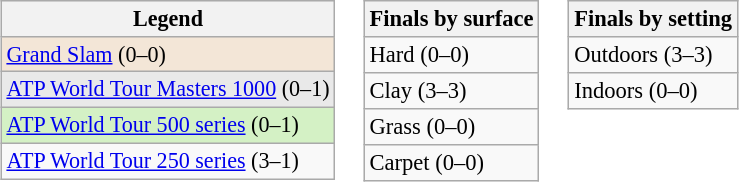<table>
<tr valign=top>
<td><br><table class=wikitable style=font-size:92%>
<tr>
<th>Legend</th>
</tr>
<tr style="background:#f3e6d7;">
<td><a href='#'>Grand Slam</a> (0–0)</td>
</tr>
<tr style="background:#e9e9e9;">
<td><a href='#'>ATP World Tour Masters 1000</a> (0–1)</td>
</tr>
<tr style="background:#d4f1c5;">
<td><a href='#'>ATP World Tour 500 series</a> (0–1)</td>
</tr>
<tr>
<td><a href='#'>ATP World Tour 250 series</a> (3–1)</td>
</tr>
</table>
</td>
<td><br><table class=wikitable style=font-size:94%>
<tr>
<th>Finals by surface</th>
</tr>
<tr>
<td>Hard (0–0)</td>
</tr>
<tr>
<td>Clay (3–3)</td>
</tr>
<tr>
<td>Grass (0–0)</td>
</tr>
<tr>
<td>Carpet (0–0)</td>
</tr>
</table>
</td>
<td><br><table class=wikitable style=font-size:94%>
<tr>
<th>Finals by setting</th>
</tr>
<tr>
<td>Outdoors (3–3)</td>
</tr>
<tr>
<td>Indoors (0–0)</td>
</tr>
</table>
</td>
</tr>
</table>
